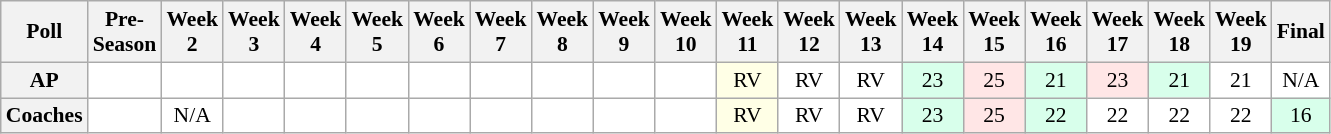<table class="wikitable" style="white-space:nowrap;font-size:90%">
<tr>
<th>Poll</th>
<th>Pre-<br>Season</th>
<th>Week<br>2</th>
<th>Week<br>3</th>
<th>Week<br>4</th>
<th>Week<br>5</th>
<th>Week<br>6</th>
<th>Week<br>7</th>
<th>Week<br>8</th>
<th>Week<br>9</th>
<th>Week<br>10</th>
<th>Week<br>11</th>
<th>Week<br>12</th>
<th>Week<br>13</th>
<th>Week<br>14</th>
<th>Week<br>15</th>
<th>Week<br>16</th>
<th>Week<br>17</th>
<th>Week<br>18</th>
<th>Week<br>19</th>
<th>Final</th>
</tr>
<tr style="text-align:center;">
<th>AP</th>
<td style="background:#FFF;"></td>
<td style="background:#FFF;"></td>
<td style="background:#FFF;"></td>
<td style="background:#FFF;"></td>
<td style="background:#FFF;"></td>
<td style="background:#FFF;"></td>
<td style="background:#FFF;"></td>
<td style="background:#FFF;"></td>
<td style="background:#FFF;"></td>
<td style="background:#FFF;"></td>
<td style="background:#FFFFE6;">RV</td>
<td style="background:#FFF;">RV</td>
<td style="background:#FFF;">RV</td>
<td style="background:#D8FFEB;">23</td>
<td style="background:#FFE6E6;">25</td>
<td style="background:#D8FFEB;">21</td>
<td style="background:#FFE6E6;">23</td>
<td style="background:#D8FFEB;">21</td>
<td style="background:#FFF;">21</td>
<td style="background:#FFF;">N/A</td>
</tr>
<tr style="text-align:center;">
<th>Coaches</th>
<td style="background:#FFF;"></td>
<td style="background:#FFF;">N/A</td>
<td style="background:#FFF;"></td>
<td style="background:#FFF;"></td>
<td style="background:#FFF;"></td>
<td style="background:#FFF;"></td>
<td style="background:#FFF;"></td>
<td style="background:#FFF;"></td>
<td style="background:#FFF;"></td>
<td style="background:#FFF;"></td>
<td style="background:#FFFFE6;">RV</td>
<td style="background:#FFF;">RV</td>
<td style="background:#FFF;">RV</td>
<td style="background:#D8FFEB;">23</td>
<td style="background:#FFE6E6;">25</td>
<td style="background:#D8FFEB;">22</td>
<td style="background:#FFF;">22</td>
<td style="background:#FFF;">22</td>
<td style="background:#FFF;">22</td>
<td style="background:#D8FFEB;">16</td>
</tr>
</table>
